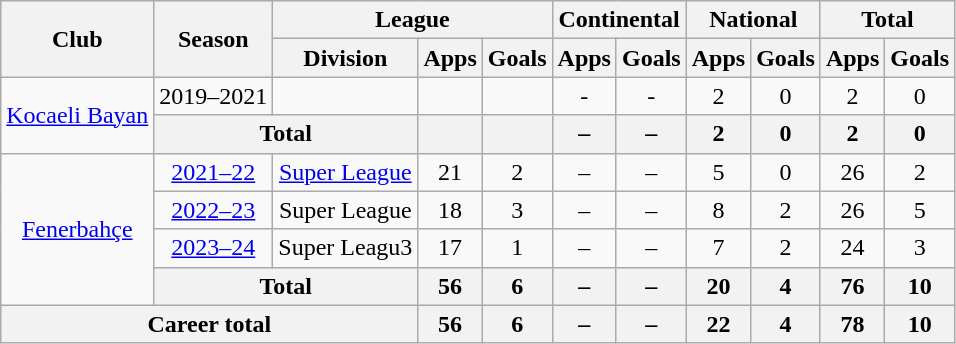<table class="wikitable" style="text-align: center;">
<tr>
<th rowspan=2>Club</th>
<th rowspan=2>Season</th>
<th colspan=3>League</th>
<th colspan=2>Continental</th>
<th colspan=2>National</th>
<th colspan=2>Total</th>
</tr>
<tr>
<th>Division</th>
<th>Apps</th>
<th>Goals</th>
<th>Apps</th>
<th>Goals</th>
<th>Apps</th>
<th>Goals</th>
<th>Apps</th>
<th>Goals</th>
</tr>
<tr>
<td rowspan=2><a href='#'>Kocaeli Bayan</a></td>
<td>2019–2021</td>
<td></td>
<td></td>
<td></td>
<td>-</td>
<td>-</td>
<td>2</td>
<td>0</td>
<td>2</td>
<td>0</td>
</tr>
<tr>
<th colspan=2>Total</th>
<th></th>
<th></th>
<th>–</th>
<th>–</th>
<th>2</th>
<th>0</th>
<th>2</th>
<th>0</th>
</tr>
<tr>
<td rowspan=4><a href='#'>Fenerbahçe</a></td>
<td><a href='#'>2021–22</a></td>
<td><a href='#'>Super League</a></td>
<td>21</td>
<td>2</td>
<td>–</td>
<td>–</td>
<td>5</td>
<td>0</td>
<td>26</td>
<td>2</td>
</tr>
<tr>
<td><a href='#'>2022–23</a></td>
<td>Super League</td>
<td>18</td>
<td>3</td>
<td>–</td>
<td>–</td>
<td>8</td>
<td>2</td>
<td>26</td>
<td>5</td>
</tr>
<tr>
<td><a href='#'>2023–24</a></td>
<td>Super Leagu3</td>
<td>17</td>
<td>1</td>
<td>–</td>
<td>–</td>
<td>7</td>
<td>2</td>
<td>24</td>
<td>3</td>
</tr>
<tr>
<th colspan=2>Total</th>
<th>56</th>
<th>6</th>
<th>–</th>
<th>–</th>
<th>20</th>
<th>4</th>
<th>76</th>
<th>10</th>
</tr>
<tr>
<th colspan=3>Career total</th>
<th>56</th>
<th>6</th>
<th>–</th>
<th>–</th>
<th>22</th>
<th>4</th>
<th>78</th>
<th>10</th>
</tr>
</table>
